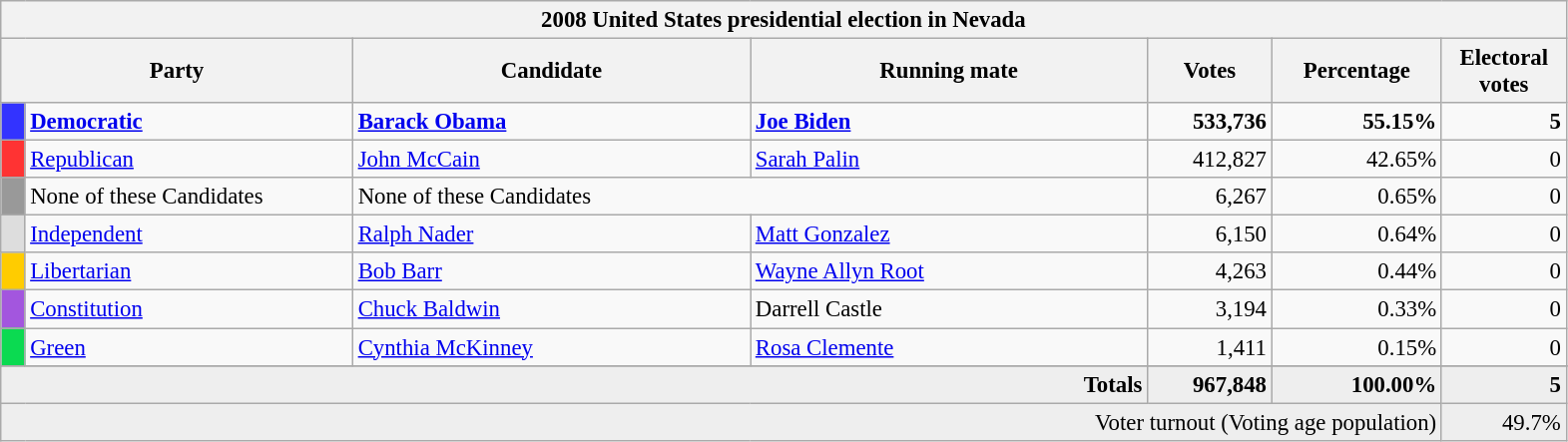<table class="wikitable" style="font-size: 95%;">
<tr>
<th colspan="7">2008 United States presidential election in Nevada</th>
</tr>
<tr>
<th colspan="2" style="width: 15em">Party</th>
<th style="width: 17em">Candidate</th>
<th style="width: 17em">Running mate</th>
<th style="width: 5em">Votes</th>
<th style="width: 7em">Percentage</th>
<th style="width: 5em">Electoral votes</th>
</tr>
<tr>
<th style="background-color:#3333FF; width: 3px"></th>
<td style="width: 130px"><strong><a href='#'>Democratic</a></strong></td>
<td><strong><a href='#'>Barack Obama</a></strong></td>
<td><strong><a href='#'>Joe Biden</a></strong></td>
<td align="right"><strong>533,736</strong></td>
<td align="right"><strong>55.15%</strong></td>
<td align="right"><strong>5</strong></td>
</tr>
<tr>
<th style="background-color:#FF3333; width: 3px"></th>
<td style="width: 130px"><a href='#'>Republican</a></td>
<td><a href='#'>John McCain</a></td>
<td><a href='#'>Sarah Palin</a></td>
<td align="right">412,827</td>
<td align="right">42.65%</td>
<td align="right">0</td>
</tr>
<tr>
<th style="background-color:#999999; width: 3px"></th>
<td style="width: 130px">None of these Candidates</td>
<td colspan="2">None of these Candidates</td>
<td align="right">6,267</td>
<td align="right">0.65%</td>
<td align="right">0</td>
</tr>
<tr>
<th style="background-color:#DDDDDD; width: 3px"></th>
<td style="width: 130px"><a href='#'>Independent</a></td>
<td><a href='#'>Ralph Nader</a></td>
<td><a href='#'>Matt Gonzalez</a></td>
<td align="right">6,150</td>
<td align="right">0.64%</td>
<td align="right">0</td>
</tr>
<tr>
<th style="background-color:#FFCC00; width: 3px"></th>
<td style="width: 130px"><a href='#'>Libertarian</a></td>
<td><a href='#'>Bob Barr</a></td>
<td><a href='#'>Wayne Allyn Root</a></td>
<td align="right">4,263</td>
<td align="right">0.44%</td>
<td align="right">0</td>
</tr>
<tr>
<th style="background-color:#A356DE; width: 3px"></th>
<td style="width: 130px"><a href='#'>Constitution</a></td>
<td><a href='#'>Chuck Baldwin</a></td>
<td>Darrell Castle</td>
<td align="right">3,194</td>
<td align="right">0.33%</td>
<td align="right">0</td>
</tr>
<tr>
<th style="background-color:#0BDA51; width: 3px"></th>
<td style="width: 130px"><a href='#'>Green</a></td>
<td><a href='#'>Cynthia McKinney</a></td>
<td><a href='#'>Rosa Clemente</a></td>
<td align="right">1,411</td>
<td align="right">0.15%</td>
<td align="right">0</td>
</tr>
<tr>
</tr>
<tr bgcolor="#EEEEEE">
<td colspan="4" align="right"><strong>Totals</strong></td>
<td align="right"><strong>967,848</strong></td>
<td align="right"><strong>100.00%</strong></td>
<td align="right"><strong>5</strong></td>
</tr>
<tr bgcolor="#EEEEEE">
<td colspan="6" align="right">Voter turnout (Voting age population)</td>
<td colspan="1" align="right">49.7%</td>
</tr>
</table>
